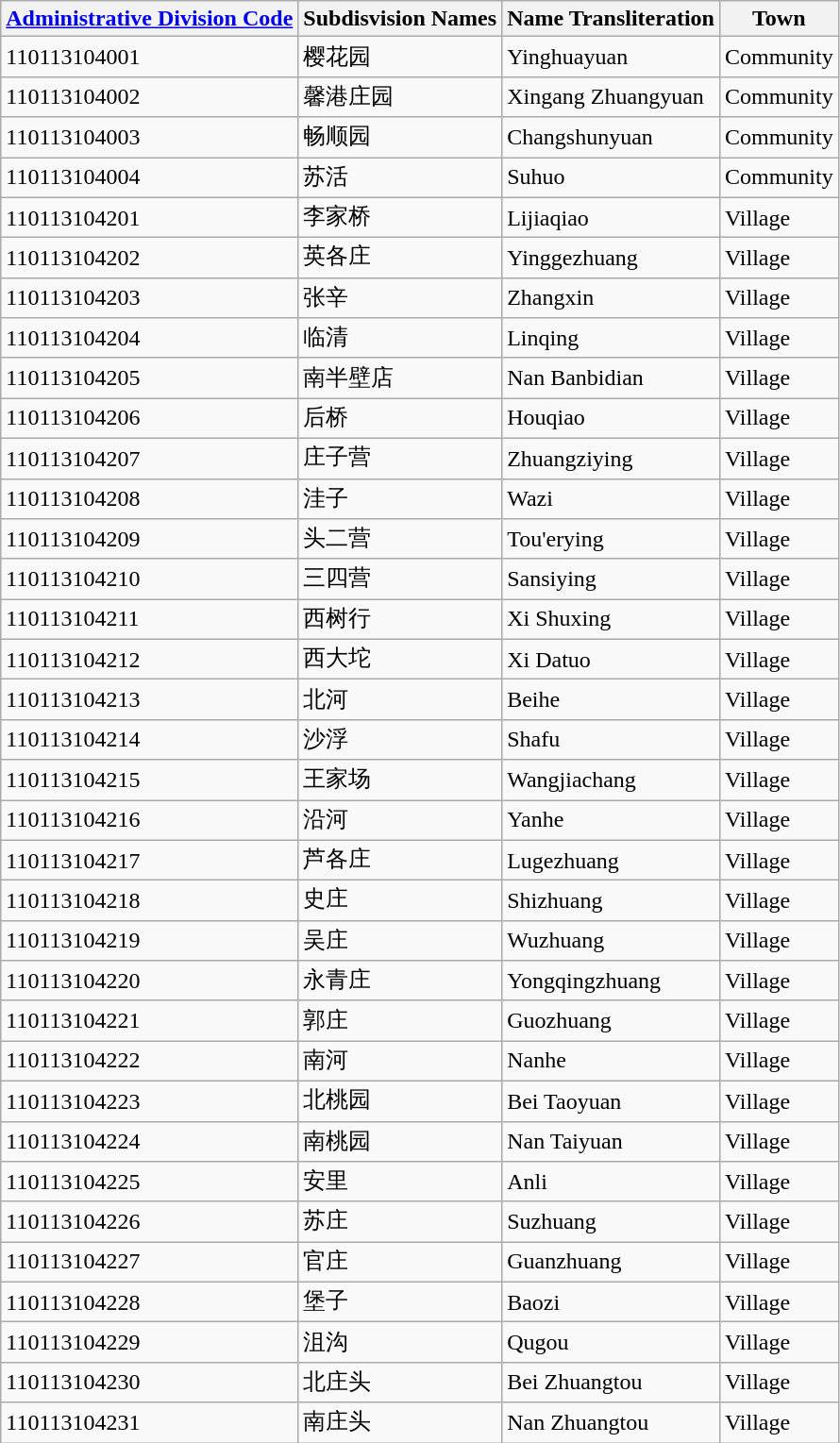<table class="wikitable sortable">
<tr>
<th><a href='#'>Administrative Division Code</a></th>
<th>Subdisvision Names</th>
<th>Name Transliteration</th>
<th>Town</th>
</tr>
<tr>
<td>110113104001</td>
<td>樱花园</td>
<td>Yinghuayuan</td>
<td>Community</td>
</tr>
<tr>
<td>110113104002</td>
<td>馨港庄园</td>
<td>Xingang Zhuangyuan</td>
<td>Community</td>
</tr>
<tr>
<td>110113104003</td>
<td>畅顺园</td>
<td>Changshunyuan</td>
<td>Community</td>
</tr>
<tr>
<td>110113104004</td>
<td>苏活</td>
<td>Suhuo</td>
<td>Community</td>
</tr>
<tr>
<td>110113104201</td>
<td>李家桥</td>
<td>Lijiaqiao</td>
<td>Village</td>
</tr>
<tr>
<td>110113104202</td>
<td>英各庄</td>
<td>Yinggezhuang</td>
<td>Village</td>
</tr>
<tr>
<td>110113104203</td>
<td>张辛</td>
<td>Zhangxin</td>
<td>Village</td>
</tr>
<tr>
<td>110113104204</td>
<td>临清</td>
<td>Linqing</td>
<td>Village</td>
</tr>
<tr>
<td>110113104205</td>
<td>南半壁店</td>
<td>Nan Banbidian</td>
<td>Village</td>
</tr>
<tr>
<td>110113104206</td>
<td>后桥</td>
<td>Houqiao</td>
<td>Village</td>
</tr>
<tr>
<td>110113104207</td>
<td>庄子营</td>
<td>Zhuangziying</td>
<td>Village</td>
</tr>
<tr>
<td>110113104208</td>
<td>洼子</td>
<td>Wazi</td>
<td>Village</td>
</tr>
<tr>
<td>110113104209</td>
<td>头二营</td>
<td>Tou'erying</td>
<td>Village</td>
</tr>
<tr>
<td>110113104210</td>
<td>三四营</td>
<td>Sansiying</td>
<td>Village</td>
</tr>
<tr>
<td>110113104211</td>
<td>西树行</td>
<td>Xi Shuxing</td>
<td>Village</td>
</tr>
<tr>
<td>110113104212</td>
<td>西大坨</td>
<td>Xi Datuo</td>
<td>Village</td>
</tr>
<tr>
<td>110113104213</td>
<td>北河</td>
<td>Beihe</td>
<td>Village</td>
</tr>
<tr>
<td>110113104214</td>
<td>沙浮</td>
<td>Shafu</td>
<td>Village</td>
</tr>
<tr>
<td>110113104215</td>
<td>王家场</td>
<td>Wangjiachang</td>
<td>Village</td>
</tr>
<tr>
<td>110113104216</td>
<td>沿河</td>
<td>Yanhe</td>
<td>Village</td>
</tr>
<tr>
<td>110113104217</td>
<td>芦各庄</td>
<td>Lugezhuang</td>
<td>Village</td>
</tr>
<tr>
<td>110113104218</td>
<td>史庄</td>
<td>Shizhuang</td>
<td>Village</td>
</tr>
<tr>
<td>110113104219</td>
<td>吴庄</td>
<td>Wuzhuang</td>
<td>Village</td>
</tr>
<tr>
<td>110113104220</td>
<td>永青庄</td>
<td>Yongqingzhuang</td>
<td>Village</td>
</tr>
<tr>
<td>110113104221</td>
<td>郭庄</td>
<td>Guozhuang</td>
<td>Village</td>
</tr>
<tr>
<td>110113104222</td>
<td>南河</td>
<td>Nanhe</td>
<td>Village</td>
</tr>
<tr>
<td>110113104223</td>
<td>北桃园</td>
<td>Bei Taoyuan</td>
<td>Village</td>
</tr>
<tr>
<td>110113104224</td>
<td>南桃园</td>
<td>Nan Taiyuan</td>
<td>Village</td>
</tr>
<tr>
<td>110113104225</td>
<td>安里</td>
<td>Anli</td>
<td>Village</td>
</tr>
<tr>
<td>110113104226</td>
<td>苏庄</td>
<td>Suzhuang</td>
<td>Village</td>
</tr>
<tr>
<td>110113104227</td>
<td>官庄</td>
<td>Guanzhuang</td>
<td>Village</td>
</tr>
<tr>
<td>110113104228</td>
<td>堡子</td>
<td>Baozi</td>
<td>Village</td>
</tr>
<tr>
<td>110113104229</td>
<td>沮沟</td>
<td>Qugou</td>
<td>Village</td>
</tr>
<tr>
<td>110113104230</td>
<td>北庄头</td>
<td>Bei Zhuangtou</td>
<td>Village</td>
</tr>
<tr>
<td>110113104231</td>
<td>南庄头</td>
<td>Nan Zhuangtou</td>
<td>Village</td>
</tr>
</table>
